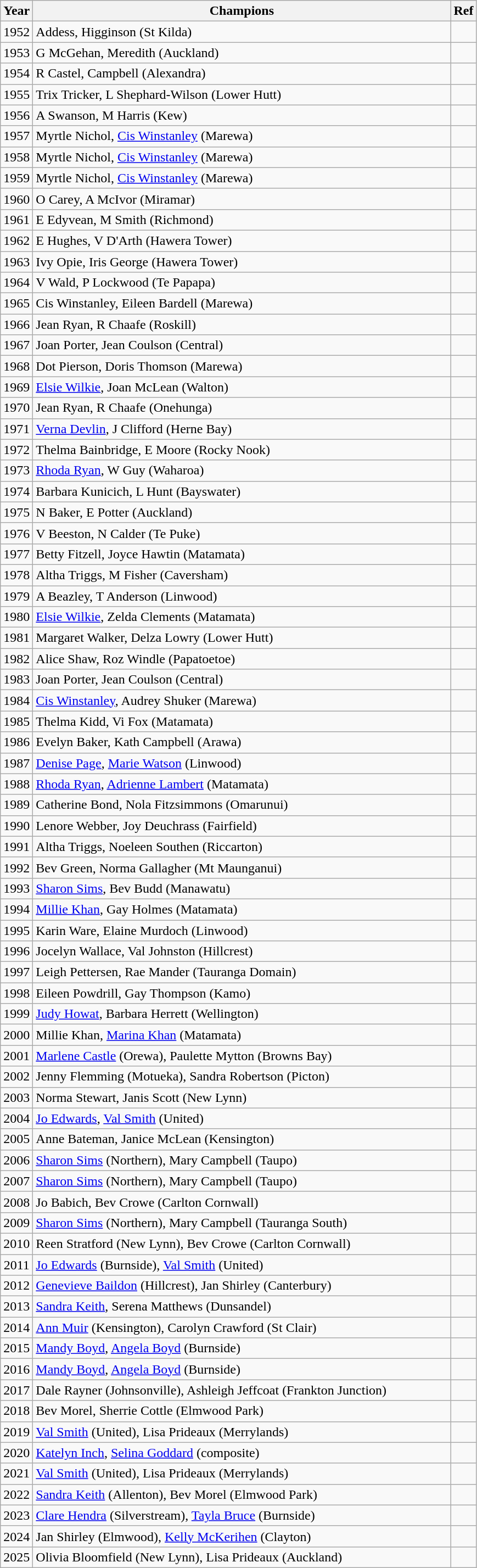<table class="sortable wikitable">
<tr>
<th width="30">Year</th>
<th width="500">Champions</th>
<th width="20">Ref</th>
</tr>
<tr>
<td align=center>1952</td>
<td>Addess, Higginson (St Kilda)</td>
<td></td>
</tr>
<tr>
<td align=center>1953</td>
<td>G McGehan, Meredith (Auckland)</td>
<td></td>
</tr>
<tr>
<td align=center>1954</td>
<td>R Castel, Campbell (Alexandra)</td>
<td></td>
</tr>
<tr>
<td align=center>1955</td>
<td>Trix Tricker, L Shephard-Wilson (Lower Hutt)</td>
<td></td>
</tr>
<tr>
<td align=center>1956</td>
<td>A Swanson, M Harris (Kew)</td>
<td></td>
</tr>
<tr>
<td align=center>1957</td>
<td>Myrtle Nichol, <a href='#'>Cis Winstanley</a> (Marewa)</td>
<td></td>
</tr>
<tr>
<td align=center>1958</td>
<td>Myrtle Nichol, <a href='#'>Cis Winstanley</a> (Marewa)</td>
<td></td>
</tr>
<tr>
<td align=center>1959</td>
<td>Myrtle Nichol, <a href='#'>Cis Winstanley</a> (Marewa)</td>
<td></td>
</tr>
<tr>
<td align=center>1960</td>
<td>O Carey, A McIvor (Miramar)</td>
<td></td>
</tr>
<tr>
<td align=center>1961</td>
<td>E Edyvean, M Smith (Richmond)</td>
<td></td>
</tr>
<tr>
<td align=center>1962</td>
<td>E Hughes, V D'Arth (Hawera Tower)</td>
<td></td>
</tr>
<tr>
<td align=center>1963</td>
<td>Ivy Opie, Iris George (Hawera Tower)</td>
<td></td>
</tr>
<tr>
<td align=center>1964</td>
<td>V Wald, P Lockwood (Te Papapa)</td>
<td></td>
</tr>
<tr>
<td align=center>1965</td>
<td>Cis Winstanley, Eileen Bardell (Marewa)</td>
<td></td>
</tr>
<tr>
<td align=center>1966</td>
<td>Jean Ryan, R Chaafe (Roskill)</td>
<td></td>
</tr>
<tr>
<td align=center>1967</td>
<td>Joan Porter, Jean Coulson (Central)</td>
<td></td>
</tr>
<tr>
<td align=center>1968</td>
<td>Dot Pierson, Doris Thomson (Marewa)</td>
<td></td>
</tr>
<tr>
<td align=center>1969</td>
<td><a href='#'>Elsie Wilkie</a>, Joan McLean (Walton)</td>
<td></td>
</tr>
<tr>
<td align=center>1970</td>
<td>Jean Ryan, R Chaafe (Onehunga)</td>
<td></td>
</tr>
<tr>
<td align=center>1971</td>
<td><a href='#'>Verna Devlin</a>, J Clifford (Herne Bay)</td>
<td></td>
</tr>
<tr>
<td align=center>1972</td>
<td>Thelma Bainbridge, E Moore (Rocky Nook)</td>
<td></td>
</tr>
<tr>
<td align=center>1973</td>
<td><a href='#'>Rhoda Ryan</a>, W Guy (Waharoa)</td>
<td></td>
</tr>
<tr>
<td align=center>1974</td>
<td>Barbara Kunicich, L Hunt (Bayswater)</td>
<td></td>
</tr>
<tr>
<td align=center>1975</td>
<td>N Baker, E Potter (Auckland)</td>
<td></td>
</tr>
<tr>
<td align=center>1976</td>
<td>V Beeston, N Calder (Te Puke)</td>
<td></td>
</tr>
<tr>
<td align=center>1977</td>
<td>Betty Fitzell, Joyce Hawtin (Matamata)</td>
<td></td>
</tr>
<tr>
<td align=center>1978</td>
<td>Altha Triggs, M Fisher (Caversham)</td>
<td></td>
</tr>
<tr>
<td align=center>1979</td>
<td>A Beazley, T Anderson (Linwood)</td>
<td></td>
</tr>
<tr>
<td align=center>1980</td>
<td><a href='#'>Elsie Wilkie</a>, Zelda Clements (Matamata)</td>
<td></td>
</tr>
<tr>
<td align=center>1981</td>
<td>Margaret Walker, Delza Lowry (Lower Hutt)</td>
<td></td>
</tr>
<tr>
<td align=center>1982</td>
<td>Alice Shaw, Roz Windle (Papatoetoe)</td>
<td></td>
</tr>
<tr>
<td align=center>1983</td>
<td>Joan Porter, Jean Coulson (Central)</td>
<td></td>
</tr>
<tr>
<td align=center>1984</td>
<td><a href='#'>Cis Winstanley</a>, Audrey Shuker (Marewa)</td>
<td></td>
</tr>
<tr>
<td align=center>1985</td>
<td>Thelma Kidd, Vi Fox (Matamata)</td>
<td></td>
</tr>
<tr>
<td align=center>1986</td>
<td>Evelyn Baker, Kath Campbell (Arawa)</td>
<td></td>
</tr>
<tr>
<td align=center>1987</td>
<td><a href='#'>Denise Page</a>, <a href='#'>Marie Watson</a> (Linwood)</td>
<td></td>
</tr>
<tr>
<td align=center>1988</td>
<td><a href='#'>Rhoda Ryan</a>, <a href='#'>Adrienne Lambert</a> (Matamata)</td>
<td></td>
</tr>
<tr>
<td align=center>1989</td>
<td>Catherine Bond, Nola Fitzsimmons (Omarunui)</td>
<td></td>
</tr>
<tr>
<td align=center>1990</td>
<td>Lenore Webber, Joy Deuchrass (Fairfield)</td>
<td></td>
</tr>
<tr>
<td align=center>1991</td>
<td>Altha Triggs, Noeleen Southen (Riccarton)</td>
<td></td>
</tr>
<tr>
<td align=center>1992</td>
<td>Bev Green, Norma Gallagher (Mt Maunganui)</td>
<td></td>
</tr>
<tr>
<td align=center>1993</td>
<td><a href='#'>Sharon Sims</a>, Bev Budd (Manawatu)</td>
<td></td>
</tr>
<tr>
<td align=center>1994</td>
<td><a href='#'>Millie Khan</a>, Gay Holmes (Matamata)</td>
<td></td>
</tr>
<tr>
<td align=center>1995</td>
<td>Karin Ware, Elaine Murdoch (Linwood)</td>
<td></td>
</tr>
<tr>
<td align=center>1996</td>
<td>Jocelyn Wallace, Val Johnston (Hillcrest)</td>
<td></td>
</tr>
<tr>
<td align=center>1997</td>
<td>Leigh Pettersen, Rae Mander (Tauranga Domain)</td>
<td></td>
</tr>
<tr>
<td align=center>1998</td>
<td>Eileen Powdrill, Gay Thompson (Kamo)</td>
<td></td>
</tr>
<tr>
<td align=center>1999</td>
<td><a href='#'>Judy Howat</a>, Barbara Herrett (Wellington)</td>
<td></td>
</tr>
<tr>
<td align=center>2000</td>
<td>Millie Khan, <a href='#'>Marina Khan</a> (Matamata)</td>
<td></td>
</tr>
<tr>
<td align=center>2001</td>
<td><a href='#'>Marlene Castle</a> (Orewa), Paulette Mytton (Browns Bay)</td>
<td></td>
</tr>
<tr>
<td align=center>2002</td>
<td>Jenny Flemming (Motueka), Sandra Robertson (Picton)</td>
<td></td>
</tr>
<tr>
<td align=center>2003</td>
<td>Norma Stewart, Janis Scott (New Lynn)</td>
<td></td>
</tr>
<tr>
<td align=center>2004</td>
<td><a href='#'>Jo Edwards</a>, <a href='#'>Val Smith</a> (United)</td>
<td></td>
</tr>
<tr>
<td align=center>2005</td>
<td>Anne Bateman, Janice McLean (Kensington)</td>
<td></td>
</tr>
<tr>
<td align=center>2006</td>
<td><a href='#'>Sharon Sims</a> (Northern), Mary Campbell (Taupo)</td>
<td></td>
</tr>
<tr>
<td align=center>2007</td>
<td><a href='#'>Sharon Sims</a> (Northern), Mary Campbell (Taupo)</td>
<td></td>
</tr>
<tr>
<td align=center>2008</td>
<td>Jo Babich, Bev Crowe (Carlton Cornwall)</td>
<td></td>
</tr>
<tr>
<td align=center>2009</td>
<td><a href='#'>Sharon Sims</a> (Northern), Mary Campbell (Tauranga South)</td>
<td></td>
</tr>
<tr>
<td align=center>2010</td>
<td>Reen Stratford (New Lynn), Bev Crowe (Carlton Cornwall)</td>
<td></td>
</tr>
<tr>
<td align=center>2011</td>
<td><a href='#'>Jo Edwards</a> (Burnside), <a href='#'>Val Smith</a> (United)</td>
<td></td>
</tr>
<tr>
<td align=center>2012</td>
<td><a href='#'>Genevieve Baildon</a> (Hillcrest), Jan Shirley (Canterbury)</td>
<td></td>
</tr>
<tr>
<td align=center>2013</td>
<td><a href='#'>Sandra Keith</a>, Serena Matthews (Dunsandel)</td>
<td></td>
</tr>
<tr>
<td align=center>2014</td>
<td><a href='#'>Ann Muir</a> (Kensington), Carolyn Crawford (St Clair)</td>
<td></td>
</tr>
<tr>
<td align=center>2015</td>
<td><a href='#'>Mandy Boyd</a>, <a href='#'>Angela Boyd</a> (Burnside)</td>
<td></td>
</tr>
<tr>
<td align=center>2016</td>
<td><a href='#'>Mandy Boyd</a>, <a href='#'>Angela Boyd</a> (Burnside)</td>
<td></td>
</tr>
<tr>
<td align=center>2017</td>
<td>Dale Rayner (Johnsonville), Ashleigh Jeffcoat (Frankton Junction)</td>
<td></td>
</tr>
<tr>
<td align=center>2018</td>
<td>Bev Morel, Sherrie Cottle (Elmwood Park)</td>
<td></td>
</tr>
<tr>
<td align=center>2019</td>
<td><a href='#'>Val Smith</a> (United), Lisa Prideaux (Merrylands)</td>
<td></td>
</tr>
<tr>
<td align=center>2020</td>
<td><a href='#'>Katelyn Inch</a>, <a href='#'>Selina Goddard</a> (composite)</td>
<td></td>
</tr>
<tr>
<td align=center>2021</td>
<td><a href='#'>Val Smith</a> (United), Lisa Prideaux (Merrylands)</td>
<td></td>
</tr>
<tr>
<td align=center>2022</td>
<td><a href='#'>Sandra Keith</a> (Allenton), Bev Morel (Elmwood Park)</td>
<td></td>
</tr>
<tr>
<td align=center>2023</td>
<td><a href='#'>Clare Hendra</a> (Silverstream), <a href='#'>Tayla Bruce</a> (Burnside)</td>
<td></td>
</tr>
<tr>
<td align=center>2024</td>
<td>Jan Shirley (Elmwood), <a href='#'>Kelly McKerihen</a> (Clayton)</td>
<td></td>
</tr>
<tr>
<td align=center>2025</td>
<td>Olivia Bloomfield (New Lynn), Lisa Prideaux (Auckland)</td>
<td></td>
</tr>
</table>
